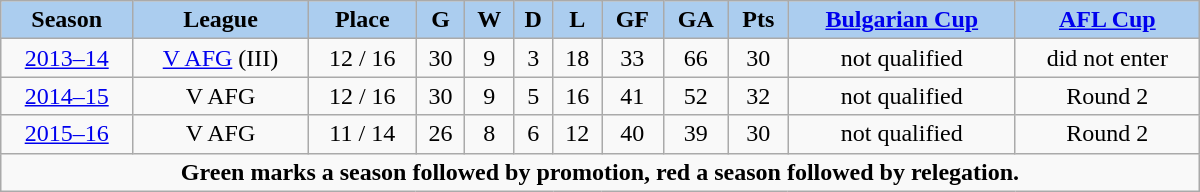<table class="wikitable" width="800px">
<tr>
<th style="background:#ABCDEF;">Season</th>
<th style="background:#ABCDEF;">League</th>
<th style="background:#ABCDEF;">Place</th>
<th style="background:#ABCDEF;">G</th>
<th style="background:#ABCDEF;">W</th>
<th style="background:#ABCDEF;">D</th>
<th style="background:#ABCDEF;">L</th>
<th style="background:#ABCDEF;">GF</th>
<th style="background:#ABCDEF;">GA</th>
<th style="background:#ABCDEF;">Pts</th>
<th style="background:#ABCDEF;"><a href='#'>Bulgarian Cup</a></th>
<th style="background:#ABCDEF;"><a href='#'>AFL Cup</a></th>
</tr>
<tr align="center">
<td><a href='#'>2013–14</a></td>
<td><a href='#'>V AFG</a> (III)</td>
<td>12 / 16</td>
<td>30</td>
<td>9</td>
<td>3</td>
<td>18</td>
<td>33</td>
<td>66</td>
<td>30</td>
<td>not qualified</td>
<td>did not enter</td>
</tr>
<tr align="center">
<td><a href='#'>2014–15</a></td>
<td>V AFG</td>
<td>12 / 16</td>
<td>30</td>
<td>9</td>
<td>5</td>
<td>16</td>
<td>41</td>
<td>52</td>
<td>32</td>
<td>not qualified</td>
<td>Round 2</td>
</tr>
<tr align="center">
<td><a href='#'>2015–16</a></td>
<td>V AFG</td>
<td>11 / 14</td>
<td>26</td>
<td>8</td>
<td>6</td>
<td>12</td>
<td>40</td>
<td>39</td>
<td>30</td>
<td>not qualified</td>
<td>Round 2</td>
</tr>
<tr>
<td colspan="12" align="center"><strong>Green marks a season followed by promotion, red a season followed by relegation.</strong></td>
</tr>
</table>
